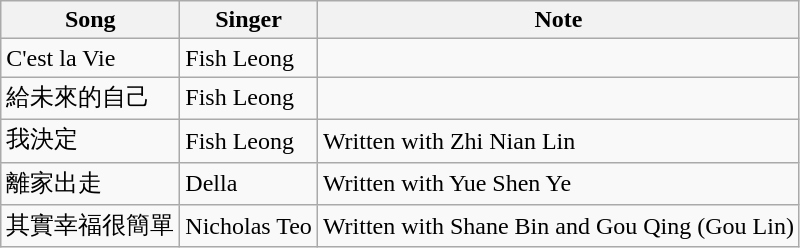<table class="wikitable">
<tr>
<th>Song</th>
<th>Singer</th>
<th>Note</th>
</tr>
<tr>
<td>C'est la Vie</td>
<td>Fish Leong</td>
<td></td>
</tr>
<tr>
<td>給未來的自己</td>
<td>Fish Leong</td>
<td></td>
</tr>
<tr>
<td>我決定</td>
<td>Fish Leong</td>
<td>Written with Zhi Nian Lin</td>
</tr>
<tr>
<td>離家出走</td>
<td>Della</td>
<td>Written with Yue Shen Ye</td>
</tr>
<tr>
<td>其實幸福很簡單</td>
<td>Nicholas Teo</td>
<td>Written with Shane Bin and Gou Qing (Gou Lin)</td>
</tr>
</table>
